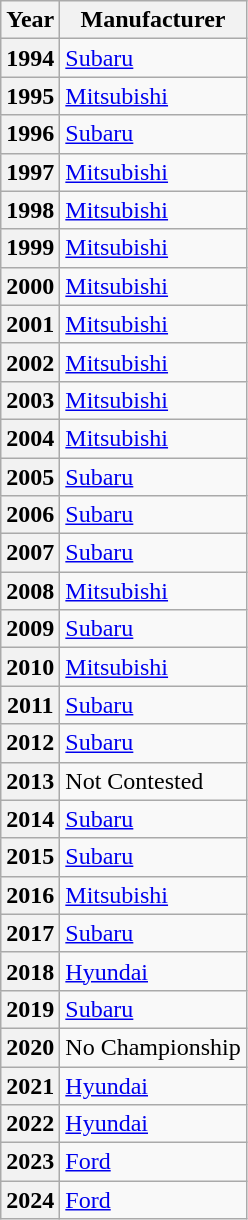<table class="wikitable">
<tr>
<th>Year</th>
<th>Manufacturer</th>
</tr>
<tr>
<th>1994</th>
<td> <a href='#'>Subaru</a></td>
</tr>
<tr>
<th>1995</th>
<td> <a href='#'>Mitsubishi</a></td>
</tr>
<tr>
<th>1996</th>
<td> <a href='#'>Subaru</a></td>
</tr>
<tr>
<th>1997</th>
<td> <a href='#'>Mitsubishi</a></td>
</tr>
<tr>
<th>1998</th>
<td> <a href='#'>Mitsubishi</a></td>
</tr>
<tr>
<th>1999</th>
<td> <a href='#'>Mitsubishi</a></td>
</tr>
<tr>
<th>2000</th>
<td> <a href='#'>Mitsubishi</a></td>
</tr>
<tr>
<th>2001</th>
<td> <a href='#'>Mitsubishi</a></td>
</tr>
<tr>
<th>2002</th>
<td> <a href='#'>Mitsubishi</a></td>
</tr>
<tr>
<th>2003</th>
<td> <a href='#'>Mitsubishi</a></td>
</tr>
<tr>
<th>2004</th>
<td> <a href='#'>Mitsubishi</a></td>
</tr>
<tr>
<th>2005</th>
<td> <a href='#'>Subaru</a></td>
</tr>
<tr>
<th>2006</th>
<td> <a href='#'>Subaru</a></td>
</tr>
<tr>
<th>2007</th>
<td> <a href='#'>Subaru</a></td>
</tr>
<tr>
<th>2008</th>
<td> <a href='#'>Mitsubishi</a></td>
</tr>
<tr>
<th>2009</th>
<td> <a href='#'>Subaru</a></td>
</tr>
<tr>
<th>2010</th>
<td> <a href='#'>Mitsubishi</a></td>
</tr>
<tr>
<th>2011</th>
<td> <a href='#'>Subaru</a></td>
</tr>
<tr>
<th>2012</th>
<td> <a href='#'>Subaru</a></td>
</tr>
<tr>
<th>2013</th>
<td>Not Contested</td>
</tr>
<tr>
<th>2014</th>
<td> <a href='#'>Subaru</a></td>
</tr>
<tr>
<th>2015</th>
<td> <a href='#'>Subaru</a></td>
</tr>
<tr>
<th>2016</th>
<td> <a href='#'>Mitsubishi</a></td>
</tr>
<tr>
<th>2017</th>
<td> <a href='#'>Subaru</a></td>
</tr>
<tr>
<th>2018</th>
<td> <a href='#'>Hyundai</a></td>
</tr>
<tr>
<th>2019</th>
<td> <a href='#'>Subaru</a></td>
</tr>
<tr>
<th>2020</th>
<td>No Championship</td>
</tr>
<tr>
<th>2021</th>
<td> <a href='#'>Hyundai</a></td>
</tr>
<tr>
<th>2022</th>
<td> <a href='#'>Hyundai</a></td>
</tr>
<tr>
<th>2023</th>
<td> <a href='#'>Ford</a></td>
</tr>
<tr>
<th>2024</th>
<td> <a href='#'>Ford</a></td>
</tr>
</table>
